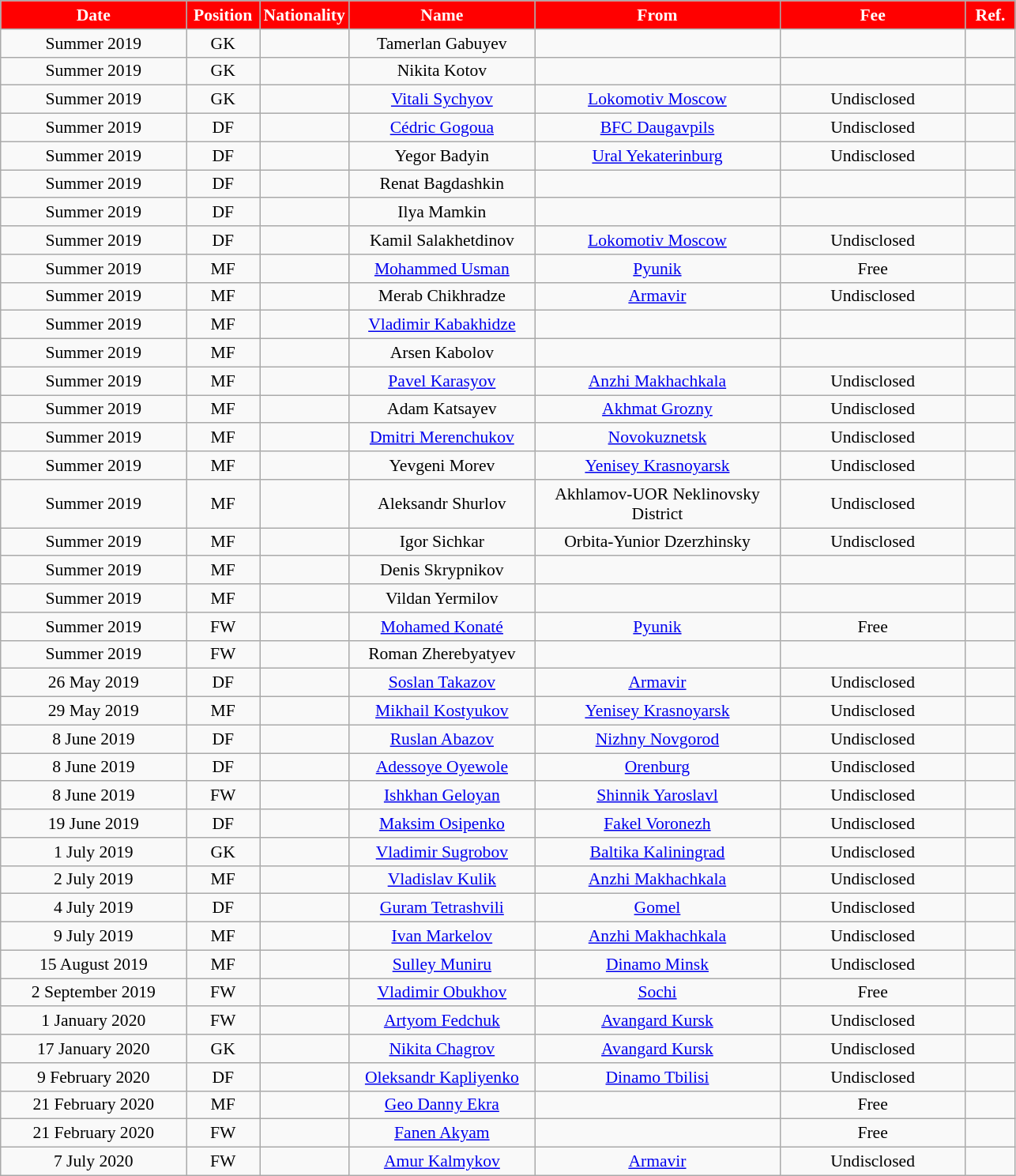<table class="wikitable"  style="text-align:center; font-size:90%; ">
<tr>
<th style="background:#FF0000; color:white; width:150px;">Date</th>
<th style="background:#FF0000; color:white; width:55px;">Position</th>
<th style="background:#FF0000; color:white; width:505x;">Nationality</th>
<th style="background:#FF0000; color:white; width:150px;">Name</th>
<th style="background:#FF0000; color:white; width:200px;">From</th>
<th style="background:#FF0000; color:white; width:150px;">Fee</th>
<th style="background:#FF0000; color:white; width:35px;">Ref.</th>
</tr>
<tr>
<td>Summer 2019</td>
<td>GK</td>
<td></td>
<td>Tamerlan Gabuyev</td>
<td></td>
<td></td>
<td></td>
</tr>
<tr>
<td>Summer 2019</td>
<td>GK</td>
<td></td>
<td>Nikita Kotov</td>
<td></td>
<td></td>
<td></td>
</tr>
<tr>
<td>Summer 2019</td>
<td>GK</td>
<td></td>
<td><a href='#'>Vitali Sychyov</a></td>
<td><a href='#'>Lokomotiv Moscow</a></td>
<td>Undisclosed</td>
<td></td>
</tr>
<tr>
<td>Summer 2019</td>
<td>DF</td>
<td></td>
<td><a href='#'>Cédric Gogoua</a></td>
<td><a href='#'>BFC Daugavpils</a></td>
<td>Undisclosed</td>
<td></td>
</tr>
<tr>
<td>Summer 2019</td>
<td>DF</td>
<td></td>
<td>Yegor Badyin</td>
<td><a href='#'>Ural Yekaterinburg</a></td>
<td>Undisclosed</td>
<td></td>
</tr>
<tr>
<td>Summer 2019</td>
<td>DF</td>
<td></td>
<td>Renat Bagdashkin</td>
<td></td>
<td></td>
<td></td>
</tr>
<tr>
<td>Summer 2019</td>
<td>DF</td>
<td></td>
<td>Ilya Mamkin</td>
<td></td>
<td></td>
<td></td>
</tr>
<tr>
<td>Summer 2019</td>
<td>DF</td>
<td></td>
<td>Kamil Salakhetdinov</td>
<td><a href='#'>Lokomotiv Moscow</a></td>
<td>Undisclosed</td>
<td></td>
</tr>
<tr>
<td>Summer 2019</td>
<td>MF</td>
<td></td>
<td><a href='#'>Mohammed Usman</a></td>
<td><a href='#'>Pyunik</a></td>
<td>Free</td>
<td></td>
</tr>
<tr>
<td>Summer 2019</td>
<td>MF</td>
<td></td>
<td>Merab Chikhradze</td>
<td><a href='#'>Armavir</a></td>
<td>Undisclosed</td>
<td></td>
</tr>
<tr>
<td>Summer 2019</td>
<td>MF</td>
<td></td>
<td><a href='#'>Vladimir Kabakhidze</a></td>
<td></td>
<td></td>
<td></td>
</tr>
<tr>
<td>Summer 2019</td>
<td>MF</td>
<td></td>
<td>Arsen Kabolov</td>
<td></td>
<td></td>
<td></td>
</tr>
<tr>
<td>Summer 2019</td>
<td>MF</td>
<td></td>
<td><a href='#'>Pavel Karasyov</a></td>
<td><a href='#'>Anzhi Makhachkala</a></td>
<td>Undisclosed</td>
<td></td>
</tr>
<tr>
<td>Summer 2019</td>
<td>MF</td>
<td></td>
<td>Adam Katsayev</td>
<td><a href='#'>Akhmat Grozny</a></td>
<td>Undisclosed</td>
<td></td>
</tr>
<tr>
<td>Summer 2019</td>
<td>MF</td>
<td></td>
<td><a href='#'>Dmitri Merenchukov</a></td>
<td><a href='#'>Novokuznetsk</a></td>
<td>Undisclosed</td>
<td></td>
</tr>
<tr>
<td>Summer 2019</td>
<td>MF</td>
<td></td>
<td>Yevgeni Morev</td>
<td><a href='#'>Yenisey Krasnoyarsk</a></td>
<td>Undisclosed</td>
<td></td>
</tr>
<tr>
<td>Summer 2019</td>
<td>MF</td>
<td></td>
<td>Aleksandr Shurlov</td>
<td>Akhlamov-UOR Neklinovsky District</td>
<td>Undisclosed</td>
<td></td>
</tr>
<tr>
<td>Summer 2019</td>
<td>MF</td>
<td></td>
<td>Igor Sichkar</td>
<td>Orbita-Yunior Dzerzhinsky</td>
<td>Undisclosed</td>
<td></td>
</tr>
<tr>
<td>Summer 2019</td>
<td>MF</td>
<td></td>
<td>Denis Skrypnikov</td>
<td></td>
<td></td>
<td></td>
</tr>
<tr>
<td>Summer 2019</td>
<td>MF</td>
<td></td>
<td>Vildan Yermilov</td>
<td></td>
<td></td>
<td></td>
</tr>
<tr>
<td>Summer 2019</td>
<td>FW</td>
<td></td>
<td><a href='#'>Mohamed Konaté</a></td>
<td><a href='#'>Pyunik</a></td>
<td>Free</td>
<td></td>
</tr>
<tr>
<td>Summer 2019</td>
<td>FW</td>
<td></td>
<td>Roman Zherebyatyev</td>
<td></td>
<td></td>
<td></td>
</tr>
<tr>
<td>26 May 2019</td>
<td>DF</td>
<td></td>
<td><a href='#'>Soslan Takazov</a></td>
<td><a href='#'>Armavir</a></td>
<td>Undisclosed</td>
<td></td>
</tr>
<tr>
<td>29 May 2019</td>
<td>MF</td>
<td></td>
<td><a href='#'>Mikhail Kostyukov</a></td>
<td><a href='#'>Yenisey Krasnoyarsk</a></td>
<td>Undisclosed</td>
<td></td>
</tr>
<tr>
<td>8 June 2019</td>
<td>DF</td>
<td></td>
<td><a href='#'>Ruslan Abazov</a></td>
<td><a href='#'>Nizhny Novgorod</a></td>
<td>Undisclosed</td>
<td></td>
</tr>
<tr>
<td>8 June 2019</td>
<td>DF</td>
<td></td>
<td><a href='#'>Adessoye Oyewole</a></td>
<td><a href='#'>Orenburg</a></td>
<td>Undisclosed</td>
<td></td>
</tr>
<tr>
<td>8 June 2019</td>
<td>FW</td>
<td></td>
<td><a href='#'>Ishkhan Geloyan</a></td>
<td><a href='#'>Shinnik Yaroslavl</a></td>
<td>Undisclosed</td>
<td></td>
</tr>
<tr>
<td>19 June 2019</td>
<td>DF</td>
<td></td>
<td><a href='#'>Maksim Osipenko</a></td>
<td><a href='#'>Fakel Voronezh</a></td>
<td>Undisclosed</td>
<td></td>
</tr>
<tr>
<td>1 July 2019</td>
<td>GK</td>
<td></td>
<td><a href='#'>Vladimir Sugrobov</a></td>
<td><a href='#'>Baltika Kaliningrad</a></td>
<td>Undisclosed</td>
<td></td>
</tr>
<tr>
<td>2 July 2019</td>
<td>MF</td>
<td></td>
<td><a href='#'>Vladislav Kulik</a></td>
<td><a href='#'>Anzhi Makhachkala</a></td>
<td>Undisclosed</td>
<td></td>
</tr>
<tr>
<td>4 July 2019</td>
<td>DF</td>
<td></td>
<td><a href='#'>Guram Tetrashvili</a></td>
<td><a href='#'>Gomel</a></td>
<td>Undisclosed</td>
<td></td>
</tr>
<tr>
<td>9 July 2019</td>
<td>MF</td>
<td></td>
<td><a href='#'>Ivan Markelov</a></td>
<td><a href='#'>Anzhi Makhachkala</a></td>
<td>Undisclosed</td>
<td></td>
</tr>
<tr>
<td>15 August 2019</td>
<td>MF</td>
<td></td>
<td><a href='#'>Sulley Muniru</a></td>
<td><a href='#'>Dinamo Minsk</a></td>
<td>Undisclosed</td>
<td></td>
</tr>
<tr>
<td>2 September 2019</td>
<td>FW</td>
<td></td>
<td><a href='#'>Vladimir Obukhov</a></td>
<td><a href='#'>Sochi</a></td>
<td>Free</td>
<td></td>
</tr>
<tr>
<td>1 January 2020</td>
<td>FW</td>
<td></td>
<td><a href='#'>Artyom Fedchuk</a></td>
<td><a href='#'>Avangard Kursk</a></td>
<td>Undisclosed</td>
<td></td>
</tr>
<tr>
<td>17 January 2020</td>
<td>GK</td>
<td></td>
<td><a href='#'>Nikita Chagrov</a></td>
<td><a href='#'>Avangard Kursk</a></td>
<td>Undisclosed</td>
<td></td>
</tr>
<tr>
<td>9 February 2020</td>
<td>DF</td>
<td></td>
<td><a href='#'>Oleksandr Kapliyenko</a></td>
<td><a href='#'>Dinamo Tbilisi</a></td>
<td>Undisclosed</td>
<td></td>
</tr>
<tr>
<td>21 February 2020</td>
<td>MF</td>
<td></td>
<td><a href='#'>Geo Danny Ekra</a></td>
<td></td>
<td>Free</td>
<td></td>
</tr>
<tr>
<td>21 February 2020</td>
<td>FW</td>
<td></td>
<td><a href='#'>Fanen Akyam</a></td>
<td></td>
<td>Free</td>
<td></td>
</tr>
<tr>
<td>7 July 2020</td>
<td>FW</td>
<td></td>
<td><a href='#'>Amur Kalmykov</a></td>
<td><a href='#'>Armavir</a></td>
<td>Undisclosed</td>
<td></td>
</tr>
</table>
